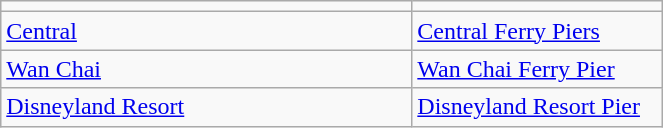<table class="wikitable">
<tr>
<td style="width:200pt;"></td>
<td style="width:120pt;"></td>
</tr>
<tr>
<td><a href='#'>Central</a></td>
<td><a href='#'>Central Ferry Piers</a></td>
</tr>
<tr>
<td><a href='#'>Wan Chai</a></td>
<td><a href='#'>Wan Chai Ferry Pier</a></td>
</tr>
<tr>
<td><a href='#'>Disneyland Resort</a></td>
<td><a href='#'>Disneyland Resort Pier</a></td>
</tr>
</table>
